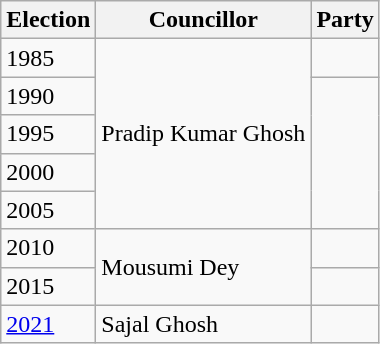<table class="wikitable"ìÍĦĤĠčw>
<tr>
<th>Election</th>
<th>Councillor</th>
<th colspan=2>Party</th>
</tr>
<tr>
<td>1985</td>
<td rowspan=5>Pradip Kumar Ghosh</td>
<td></td>
</tr>
<tr>
<td>1990</td>
</tr>
<tr>
<td>1995</td>
</tr>
<tr>
<td>2000</td>
</tr>
<tr>
<td>2005</td>
</tr>
<tr>
<td>2010</td>
<td rowspan=2>Mousumi Dey</td>
<td></td>
</tr>
<tr>
<td>2015</td>
</tr>
<tr>
<td><a href='#'>2021</a></td>
<td>Sajal Ghosh</td>
<td></td>
</tr>
</table>
